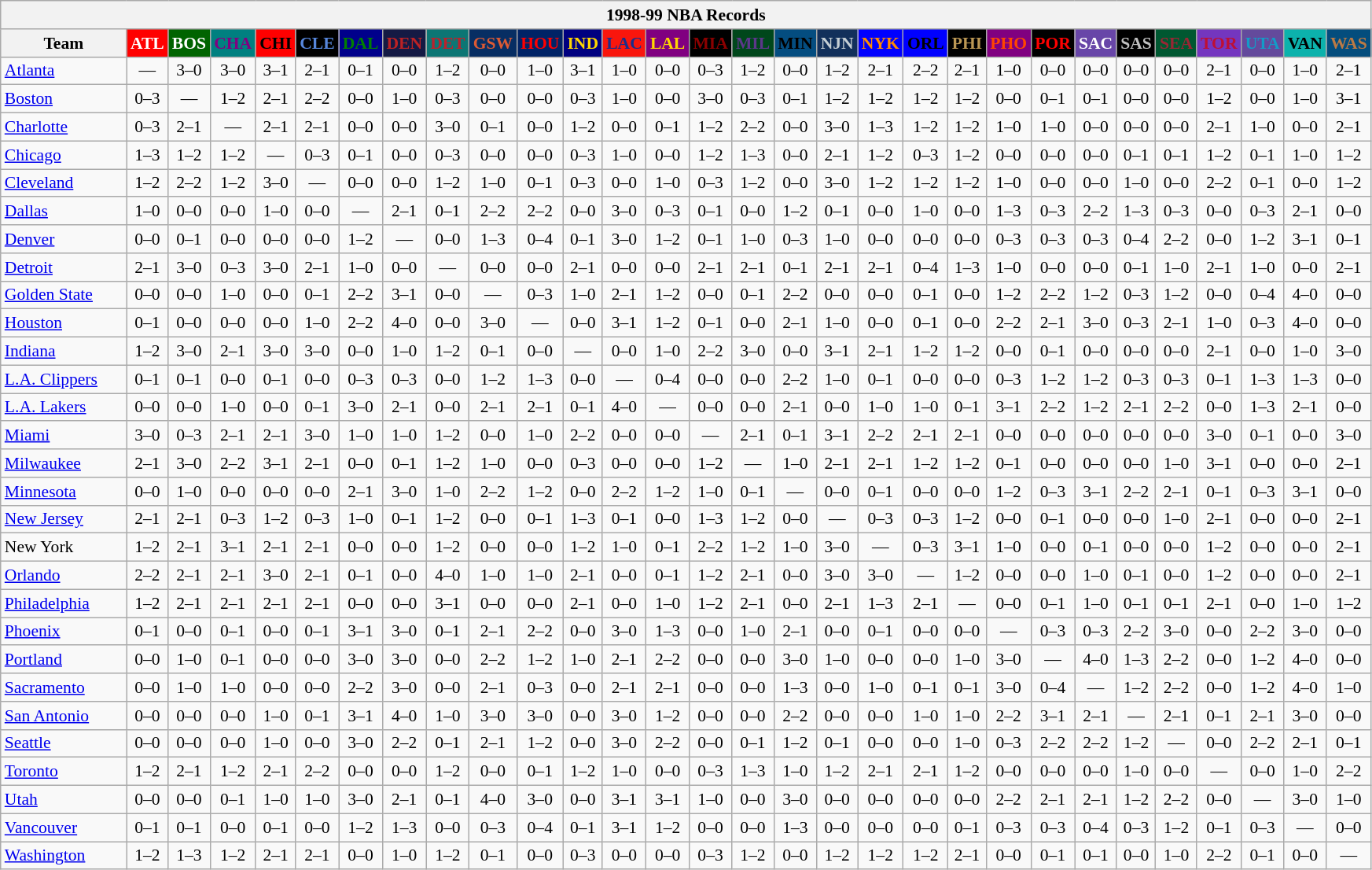<table class="wikitable" style="font-size:90%; text-align:center;">
<tr>
<th colspan=30>1998-99 NBA Records</th>
</tr>
<tr>
<th width=100>Team</th>
<th style="background:#FF0000;color:#FFFFFF;width=35">ATL</th>
<th style="background:#006400;color:#FFFFFF;width=35">BOS</th>
<th style="background:#008080;color:#800080;width=35">CHA</th>
<th style="background:#FF0000;color:#000000;width=35">CHI</th>
<th style="background:#000000;color:#5787DC;width=35">CLE</th>
<th style="background:#00008B;color:#008000;width=35">DAL</th>
<th style="background:#141A44;color:#BC2224;width=35">DEN</th>
<th style="background:#0C7674;color:#BB222C;width=35">DET</th>
<th style="background:#072E63;color:#DC5A34;width=35">GSW</th>
<th style="background:#002366;color:#FF0000;width=35">HOU</th>
<th style="background:#000080;color:#FFD700;width=35">IND</th>
<th style="background:#F9160D;color:#1A2E8B;width=35">LAC</th>
<th style="background:#800080;color:#FFD700;width=35">LAL</th>
<th style="background:#000000;color:#8B0000;width=35">MIA</th>
<th style="background:#00471B;color:#5C378A;width=35">MIL</th>
<th style="background:#044D80;color:#000000;width=35">MIN</th>
<th style="background:#12305B;color:#C4CED4;width=35">NJN</th>
<th style="background:#0000FF;color:#FF8C00;width=35">NYK</th>
<th style="background:#0000FF;color:#000000;width=35">ORL</th>
<th style="background:#000000;color:#BB9754;width=35">PHI</th>
<th style="background:#800080;color:#FF4500;width=35">PHO</th>
<th style="background:#000000;color:#FF0000;width=35">POR</th>
<th style="background:#6846A8;color:#FFFFFF;width=35">SAC</th>
<th style="background:#000000;color:#C0C0C0;width=35">SAS</th>
<th style="background:#005831;color:#992634;width=35">SEA</th>
<th style="background:#7436BF;color:#BE0F34;width=35">TOR</th>
<th style="background:#644A9C;color:#149BC7;width=35">UTA</th>
<th style="background:#0CB2AC;color:#000000;width=35">VAN</th>
<th style="background:#044D7D;color:#BC7A44;width=35">WAS</th>
</tr>
<tr>
<td style="text-align:left;"><a href='#'>Atlanta</a></td>
<td>—</td>
<td>3–0</td>
<td>3–0</td>
<td>3–1</td>
<td>2–1</td>
<td>0–1</td>
<td>0–0</td>
<td>1–2</td>
<td>0–0</td>
<td>1–0</td>
<td>3–1</td>
<td>1–0</td>
<td>0–0</td>
<td>0–3</td>
<td>1–2</td>
<td>0–0</td>
<td>1–2</td>
<td>2–1</td>
<td>2–2</td>
<td>2–1</td>
<td>1–0</td>
<td>0–0</td>
<td>0–0</td>
<td>0–0</td>
<td>0–0</td>
<td>2–1</td>
<td>0–0</td>
<td>1–0</td>
<td>2–1</td>
</tr>
<tr>
<td style="text-align:left;"><a href='#'>Boston</a></td>
<td>0–3</td>
<td>—</td>
<td>1–2</td>
<td>2–1</td>
<td>2–2</td>
<td>0–0</td>
<td>1–0</td>
<td>0–3</td>
<td>0–0</td>
<td>0–0</td>
<td>0–3</td>
<td>1–0</td>
<td>0–0</td>
<td>3–0</td>
<td>0–3</td>
<td>0–1</td>
<td>1–2</td>
<td>1–2</td>
<td>1–2</td>
<td>1–2</td>
<td>0–0</td>
<td>0–1</td>
<td>0–1</td>
<td>0–0</td>
<td>0–0</td>
<td>1–2</td>
<td>0–0</td>
<td>1–0</td>
<td>3–1</td>
</tr>
<tr>
<td style="text-align:left;"><a href='#'>Charlotte</a></td>
<td>0–3</td>
<td>2–1</td>
<td>—</td>
<td>2–1</td>
<td>2–1</td>
<td>0–0</td>
<td>0–0</td>
<td>3–0</td>
<td>0–1</td>
<td>0–0</td>
<td>1–2</td>
<td>0–0</td>
<td>0–1</td>
<td>1–2</td>
<td>2–2</td>
<td>0–0</td>
<td>3–0</td>
<td>1–3</td>
<td>1–2</td>
<td>1–2</td>
<td>1–0</td>
<td>1–0</td>
<td>0–0</td>
<td>0–0</td>
<td>0–0</td>
<td>2–1</td>
<td>1–0</td>
<td>0–0</td>
<td>2–1</td>
</tr>
<tr>
<td style="text-align:left;"><a href='#'>Chicago</a></td>
<td>1–3</td>
<td>1–2</td>
<td>1–2</td>
<td>—</td>
<td>0–3</td>
<td>0–1</td>
<td>0–0</td>
<td>0–3</td>
<td>0–0</td>
<td>0–0</td>
<td>0–3</td>
<td>1–0</td>
<td>0–0</td>
<td>1–2</td>
<td>1–3</td>
<td>0–0</td>
<td>2–1</td>
<td>1–2</td>
<td>0–3</td>
<td>1–2</td>
<td>0–0</td>
<td>0–0</td>
<td>0–0</td>
<td>0–1</td>
<td>0–1</td>
<td>1–2</td>
<td>0–1</td>
<td>1–0</td>
<td>1–2</td>
</tr>
<tr>
<td style="text-align:left;"><a href='#'>Cleveland</a></td>
<td>1–2</td>
<td>2–2</td>
<td>1–2</td>
<td>3–0</td>
<td>—</td>
<td>0–0</td>
<td>0–0</td>
<td>1–2</td>
<td>1–0</td>
<td>0–1</td>
<td>0–3</td>
<td>0–0</td>
<td>1–0</td>
<td>0–3</td>
<td>1–2</td>
<td>0–0</td>
<td>3–0</td>
<td>1–2</td>
<td>1–2</td>
<td>1–2</td>
<td>1–0</td>
<td>0–0</td>
<td>0–0</td>
<td>1–0</td>
<td>0–0</td>
<td>2–2</td>
<td>0–1</td>
<td>0–0</td>
<td>1–2</td>
</tr>
<tr>
<td style="text-align:left;"><a href='#'>Dallas</a></td>
<td>1–0</td>
<td>0–0</td>
<td>0–0</td>
<td>1–0</td>
<td>0–0</td>
<td>—</td>
<td>2–1</td>
<td>0–1</td>
<td>2–2</td>
<td>2–2</td>
<td>0–0</td>
<td>3–0</td>
<td>0–3</td>
<td>0–1</td>
<td>0–0</td>
<td>1–2</td>
<td>0–1</td>
<td>0–0</td>
<td>1–0</td>
<td>0–0</td>
<td>1–3</td>
<td>0–3</td>
<td>2–2</td>
<td>1–3</td>
<td>0–3</td>
<td>0–0</td>
<td>0–3</td>
<td>2–1</td>
<td>0–0</td>
</tr>
<tr>
<td style="text-align:left;"><a href='#'>Denver</a></td>
<td>0–0</td>
<td>0–1</td>
<td>0–0</td>
<td>0–0</td>
<td>0–0</td>
<td>1–2</td>
<td>—</td>
<td>0–0</td>
<td>1–3</td>
<td>0–4</td>
<td>0–1</td>
<td>3–0</td>
<td>1–2</td>
<td>0–1</td>
<td>1–0</td>
<td>0–3</td>
<td>1–0</td>
<td>0–0</td>
<td>0–0</td>
<td>0–0</td>
<td>0–3</td>
<td>0–3</td>
<td>0–3</td>
<td>0–4</td>
<td>2–2</td>
<td>0–0</td>
<td>1–2</td>
<td>3–1</td>
<td>0–1</td>
</tr>
<tr>
<td style="text-align:left;"><a href='#'>Detroit</a></td>
<td>2–1</td>
<td>3–0</td>
<td>0–3</td>
<td>3–0</td>
<td>2–1</td>
<td>1–0</td>
<td>0–0</td>
<td>—</td>
<td>0–0</td>
<td>0–0</td>
<td>2–1</td>
<td>0–0</td>
<td>0–0</td>
<td>2–1</td>
<td>2–1</td>
<td>0–1</td>
<td>2–1</td>
<td>2–1</td>
<td>0–4</td>
<td>1–3</td>
<td>1–0</td>
<td>0–0</td>
<td>0–0</td>
<td>0–1</td>
<td>1–0</td>
<td>2–1</td>
<td>1–0</td>
<td>0–0</td>
<td>2–1</td>
</tr>
<tr>
<td style="text-align:left;"><a href='#'>Golden State</a></td>
<td>0–0</td>
<td>0–0</td>
<td>1–0</td>
<td>0–0</td>
<td>0–1</td>
<td>2–2</td>
<td>3–1</td>
<td>0–0</td>
<td>—</td>
<td>0–3</td>
<td>1–0</td>
<td>2–1</td>
<td>1–2</td>
<td>0–0</td>
<td>0–1</td>
<td>2–2</td>
<td>0–0</td>
<td>0–0</td>
<td>0–1</td>
<td>0–0</td>
<td>1–2</td>
<td>2–2</td>
<td>1–2</td>
<td>0–3</td>
<td>1–2</td>
<td>0–0</td>
<td>0–4</td>
<td>4–0</td>
<td>0–0</td>
</tr>
<tr>
<td style="text-align:left;"><a href='#'>Houston</a></td>
<td>0–1</td>
<td>0–0</td>
<td>0–0</td>
<td>0–0</td>
<td>1–0</td>
<td>2–2</td>
<td>4–0</td>
<td>0–0</td>
<td>3–0</td>
<td>—</td>
<td>0–0</td>
<td>3–1</td>
<td>1–2</td>
<td>0–1</td>
<td>0–0</td>
<td>2–1</td>
<td>1–0</td>
<td>0–0</td>
<td>0–1</td>
<td>0–0</td>
<td>2–2</td>
<td>2–1</td>
<td>3–0</td>
<td>0–3</td>
<td>2–1</td>
<td>1–0</td>
<td>0–3</td>
<td>4–0</td>
<td>0–0</td>
</tr>
<tr>
<td style="text-align:left;"><a href='#'>Indiana</a></td>
<td>1–2</td>
<td>3–0</td>
<td>2–1</td>
<td>3–0</td>
<td>3–0</td>
<td>0–0</td>
<td>1–0</td>
<td>1–2</td>
<td>0–1</td>
<td>0–0</td>
<td>—</td>
<td>0–0</td>
<td>1–0</td>
<td>2–2</td>
<td>3–0</td>
<td>0–0</td>
<td>3–1</td>
<td>2–1</td>
<td>1–2</td>
<td>1–2</td>
<td>0–0</td>
<td>0–1</td>
<td>0–0</td>
<td>0–0</td>
<td>0–0</td>
<td>2–1</td>
<td>0–0</td>
<td>1–0</td>
<td>3–0</td>
</tr>
<tr>
<td style="text-align:left;"><a href='#'>L.A. Clippers</a></td>
<td>0–1</td>
<td>0–1</td>
<td>0–0</td>
<td>0–1</td>
<td>0–0</td>
<td>0–3</td>
<td>0–3</td>
<td>0–0</td>
<td>1–2</td>
<td>1–3</td>
<td>0–0</td>
<td>—</td>
<td>0–4</td>
<td>0–0</td>
<td>0–0</td>
<td>2–2</td>
<td>1–0</td>
<td>0–1</td>
<td>0–0</td>
<td>0–0</td>
<td>0–3</td>
<td>1–2</td>
<td>1–2</td>
<td>0–3</td>
<td>0–3</td>
<td>0–1</td>
<td>1–3</td>
<td>1–3</td>
<td>0–0</td>
</tr>
<tr>
<td style="text-align:left;"><a href='#'>L.A. Lakers</a></td>
<td>0–0</td>
<td>0–0</td>
<td>1–0</td>
<td>0–0</td>
<td>0–1</td>
<td>3–0</td>
<td>2–1</td>
<td>0–0</td>
<td>2–1</td>
<td>2–1</td>
<td>0–1</td>
<td>4–0</td>
<td>—</td>
<td>0–0</td>
<td>0–0</td>
<td>2–1</td>
<td>0–0</td>
<td>1–0</td>
<td>1–0</td>
<td>0–1</td>
<td>3–1</td>
<td>2–2</td>
<td>1–2</td>
<td>2–1</td>
<td>2–2</td>
<td>0–0</td>
<td>1–3</td>
<td>2–1</td>
<td>0–0</td>
</tr>
<tr>
<td style="text-align:left;"><a href='#'>Miami</a></td>
<td>3–0</td>
<td>0–3</td>
<td>2–1</td>
<td>2–1</td>
<td>3–0</td>
<td>1–0</td>
<td>1–0</td>
<td>1–2</td>
<td>0–0</td>
<td>1–0</td>
<td>2–2</td>
<td>0–0</td>
<td>0–0</td>
<td>—</td>
<td>2–1</td>
<td>0–1</td>
<td>3–1</td>
<td>2–2</td>
<td>2–1</td>
<td>2–1</td>
<td>0–0</td>
<td>0–0</td>
<td>0–0</td>
<td>0–0</td>
<td>0–0</td>
<td>3–0</td>
<td>0–1</td>
<td>0–0</td>
<td>3–0</td>
</tr>
<tr>
<td style="text-align:left;"><a href='#'>Milwaukee</a></td>
<td>2–1</td>
<td>3–0</td>
<td>2–2</td>
<td>3–1</td>
<td>2–1</td>
<td>0–0</td>
<td>0–1</td>
<td>1–2</td>
<td>1–0</td>
<td>0–0</td>
<td>0–3</td>
<td>0–0</td>
<td>0–0</td>
<td>1–2</td>
<td>—</td>
<td>1–0</td>
<td>2–1</td>
<td>2–1</td>
<td>1–2</td>
<td>1–2</td>
<td>0–1</td>
<td>0–0</td>
<td>0–0</td>
<td>0–0</td>
<td>1–0</td>
<td>3–1</td>
<td>0–0</td>
<td>0–0</td>
<td>2–1</td>
</tr>
<tr>
<td style="text-align:left;"><a href='#'>Minnesota</a></td>
<td>0–0</td>
<td>1–0</td>
<td>0–0</td>
<td>0–0</td>
<td>0–0</td>
<td>2–1</td>
<td>3–0</td>
<td>1–0</td>
<td>2–2</td>
<td>1–2</td>
<td>0–0</td>
<td>2–2</td>
<td>1–2</td>
<td>1–0</td>
<td>0–1</td>
<td>—</td>
<td>0–0</td>
<td>0–1</td>
<td>0–0</td>
<td>0–0</td>
<td>1–2</td>
<td>0–3</td>
<td>3–1</td>
<td>2–2</td>
<td>2–1</td>
<td>0–1</td>
<td>0–3</td>
<td>3–1</td>
<td>0–0</td>
</tr>
<tr>
<td style="text-align:left;"><a href='#'>New Jersey</a></td>
<td>2–1</td>
<td>2–1</td>
<td>0–3</td>
<td>1–2</td>
<td>0–3</td>
<td>1–0</td>
<td>0–1</td>
<td>1–2</td>
<td>0–0</td>
<td>0–1</td>
<td>1–3</td>
<td>0–1</td>
<td>0–0</td>
<td>1–3</td>
<td>1–2</td>
<td>0–0</td>
<td>—</td>
<td>0–3</td>
<td>0–3</td>
<td>1–2</td>
<td>0–0</td>
<td>0–1</td>
<td>0–0</td>
<td>0–0</td>
<td>1–0</td>
<td>2–1</td>
<td>0–0</td>
<td>0–0</td>
<td>2–1</td>
</tr>
<tr>
<td style="text-align:left;">New York</td>
<td>1–2</td>
<td>2–1</td>
<td>3–1</td>
<td>2–1</td>
<td>2–1</td>
<td>0–0</td>
<td>0–0</td>
<td>1–2</td>
<td>0–0</td>
<td>0–0</td>
<td>1–2</td>
<td>1–0</td>
<td>0–1</td>
<td>2–2</td>
<td>1–2</td>
<td>1–0</td>
<td>3–0</td>
<td>—</td>
<td>0–3</td>
<td>3–1</td>
<td>1–0</td>
<td>0–0</td>
<td>0–1</td>
<td>0–0</td>
<td>0–0</td>
<td>1–2</td>
<td>0–0</td>
<td>0–0</td>
<td>2–1</td>
</tr>
<tr>
<td style="text-align:left;"><a href='#'>Orlando</a></td>
<td>2–2</td>
<td>2–1</td>
<td>2–1</td>
<td>3–0</td>
<td>2–1</td>
<td>0–1</td>
<td>0–0</td>
<td>4–0</td>
<td>1–0</td>
<td>1–0</td>
<td>2–1</td>
<td>0–0</td>
<td>0–1</td>
<td>1–2</td>
<td>2–1</td>
<td>0–0</td>
<td>3–0</td>
<td>3–0</td>
<td>—</td>
<td>1–2</td>
<td>0–0</td>
<td>0–0</td>
<td>1–0</td>
<td>0–1</td>
<td>0–0</td>
<td>1–2</td>
<td>0–0</td>
<td>0–0</td>
<td>2–1</td>
</tr>
<tr>
<td style="text-align:left;"><a href='#'>Philadelphia</a></td>
<td>1–2</td>
<td>2–1</td>
<td>2–1</td>
<td>2–1</td>
<td>2–1</td>
<td>0–0</td>
<td>0–0</td>
<td>3–1</td>
<td>0–0</td>
<td>0–0</td>
<td>2–1</td>
<td>0–0</td>
<td>1–0</td>
<td>1–2</td>
<td>2–1</td>
<td>0–0</td>
<td>2–1</td>
<td>1–3</td>
<td>2–1</td>
<td>—</td>
<td>0–0</td>
<td>0–1</td>
<td>1–0</td>
<td>0–1</td>
<td>0–1</td>
<td>2–1</td>
<td>0–0</td>
<td>1–0</td>
<td>1–2</td>
</tr>
<tr>
<td style="text-align:left;"><a href='#'>Phoenix</a></td>
<td>0–1</td>
<td>0–0</td>
<td>0–1</td>
<td>0–0</td>
<td>0–1</td>
<td>3–1</td>
<td>3–0</td>
<td>0–1</td>
<td>2–1</td>
<td>2–2</td>
<td>0–0</td>
<td>3–0</td>
<td>1–3</td>
<td>0–0</td>
<td>1–0</td>
<td>2–1</td>
<td>0–0</td>
<td>0–1</td>
<td>0–0</td>
<td>0–0</td>
<td>—</td>
<td>0–3</td>
<td>0–3</td>
<td>2–2</td>
<td>3–0</td>
<td>0–0</td>
<td>2–2</td>
<td>3–0</td>
<td>0–0</td>
</tr>
<tr>
<td style="text-align:left;"><a href='#'>Portland</a></td>
<td>0–0</td>
<td>1–0</td>
<td>0–1</td>
<td>0–0</td>
<td>0–0</td>
<td>3–0</td>
<td>3–0</td>
<td>0–0</td>
<td>2–2</td>
<td>1–2</td>
<td>1–0</td>
<td>2–1</td>
<td>2–2</td>
<td>0–0</td>
<td>0–0</td>
<td>3–0</td>
<td>1–0</td>
<td>0–0</td>
<td>0–0</td>
<td>1–0</td>
<td>3–0</td>
<td>—</td>
<td>4–0</td>
<td>1–3</td>
<td>2–2</td>
<td>0–0</td>
<td>1–2</td>
<td>4–0</td>
<td>0–0</td>
</tr>
<tr>
<td style="text-align:left;"><a href='#'>Sacramento</a></td>
<td>0–0</td>
<td>1–0</td>
<td>1–0</td>
<td>0–0</td>
<td>0–0</td>
<td>2–2</td>
<td>3–0</td>
<td>0–0</td>
<td>2–1</td>
<td>0–3</td>
<td>0–0</td>
<td>2–1</td>
<td>2–1</td>
<td>0–0</td>
<td>0–0</td>
<td>1–3</td>
<td>0–0</td>
<td>1–0</td>
<td>0–1</td>
<td>0–1</td>
<td>3–0</td>
<td>0–4</td>
<td>—</td>
<td>1–2</td>
<td>2–2</td>
<td>0–0</td>
<td>1–2</td>
<td>4–0</td>
<td>1–0</td>
</tr>
<tr>
<td style="text-align:left;"><a href='#'>San Antonio</a></td>
<td>0–0</td>
<td>0–0</td>
<td>0–0</td>
<td>1–0</td>
<td>0–1</td>
<td>3–1</td>
<td>4–0</td>
<td>1–0</td>
<td>3–0</td>
<td>3–0</td>
<td>0–0</td>
<td>3–0</td>
<td>1–2</td>
<td>0–0</td>
<td>0–0</td>
<td>2–2</td>
<td>0–0</td>
<td>0–0</td>
<td>1–0</td>
<td>1–0</td>
<td>2–2</td>
<td>3–1</td>
<td>2–1</td>
<td>—</td>
<td>2–1</td>
<td>0–1</td>
<td>2–1</td>
<td>3–0</td>
<td>0–0</td>
</tr>
<tr>
<td style="text-align:left;"><a href='#'>Seattle</a></td>
<td>0–0</td>
<td>0–0</td>
<td>0–0</td>
<td>1–0</td>
<td>0–0</td>
<td>3–0</td>
<td>2–2</td>
<td>0–1</td>
<td>2–1</td>
<td>1–2</td>
<td>0–0</td>
<td>3–0</td>
<td>2–2</td>
<td>0–0</td>
<td>0–1</td>
<td>1–2</td>
<td>0–1</td>
<td>0–0</td>
<td>0–0</td>
<td>1–0</td>
<td>0–3</td>
<td>2–2</td>
<td>2–2</td>
<td>1–2</td>
<td>—</td>
<td>0–0</td>
<td>2–2</td>
<td>2–1</td>
<td>0–1</td>
</tr>
<tr>
<td style="text-align:left;"><a href='#'>Toronto</a></td>
<td>1–2</td>
<td>2–1</td>
<td>1–2</td>
<td>2–1</td>
<td>2–2</td>
<td>0–0</td>
<td>0–0</td>
<td>1–2</td>
<td>0–0</td>
<td>0–1</td>
<td>1–2</td>
<td>1–0</td>
<td>0–0</td>
<td>0–3</td>
<td>1–3</td>
<td>1–0</td>
<td>1–2</td>
<td>2–1</td>
<td>2–1</td>
<td>1–2</td>
<td>0–0</td>
<td>0–0</td>
<td>0–0</td>
<td>1–0</td>
<td>0–0</td>
<td>—</td>
<td>0–0</td>
<td>1–0</td>
<td>2–2</td>
</tr>
<tr>
<td style="text-align:left;"><a href='#'>Utah</a></td>
<td>0–0</td>
<td>0–0</td>
<td>0–1</td>
<td>1–0</td>
<td>1–0</td>
<td>3–0</td>
<td>2–1</td>
<td>0–1</td>
<td>4–0</td>
<td>3–0</td>
<td>0–0</td>
<td>3–1</td>
<td>3–1</td>
<td>1–0</td>
<td>0–0</td>
<td>3–0</td>
<td>0–0</td>
<td>0–0</td>
<td>0–0</td>
<td>0–0</td>
<td>2–2</td>
<td>2–1</td>
<td>2–1</td>
<td>1–2</td>
<td>2–2</td>
<td>0–0</td>
<td>—</td>
<td>3–0</td>
<td>1–0</td>
</tr>
<tr>
<td style="text-align:left;"><a href='#'>Vancouver</a></td>
<td>0–1</td>
<td>0–1</td>
<td>0–0</td>
<td>0–1</td>
<td>0–0</td>
<td>1–2</td>
<td>1–3</td>
<td>0–0</td>
<td>0–3</td>
<td>0–4</td>
<td>0–1</td>
<td>3–1</td>
<td>1–2</td>
<td>0–0</td>
<td>0–0</td>
<td>1–3</td>
<td>0–0</td>
<td>0–0</td>
<td>0–0</td>
<td>0–1</td>
<td>0–3</td>
<td>0–3</td>
<td>0–4</td>
<td>0–3</td>
<td>1–2</td>
<td>0–1</td>
<td>0–3</td>
<td>—</td>
<td>0–0</td>
</tr>
<tr>
<td style="text-align:left;"><a href='#'>Washington</a></td>
<td>1–2</td>
<td>1–3</td>
<td>1–2</td>
<td>2–1</td>
<td>2–1</td>
<td>0–0</td>
<td>1–0</td>
<td>1–2</td>
<td>0–1</td>
<td>0–0</td>
<td>0–3</td>
<td>0–0</td>
<td>0–0</td>
<td>0–3</td>
<td>1–2</td>
<td>0–0</td>
<td>1–2</td>
<td>1–2</td>
<td>1–2</td>
<td>2–1</td>
<td>0–0</td>
<td>0–1</td>
<td>0–1</td>
<td>0–0</td>
<td>1–0</td>
<td>2–2</td>
<td>0–1</td>
<td>0–0</td>
<td>—</td>
</tr>
</table>
